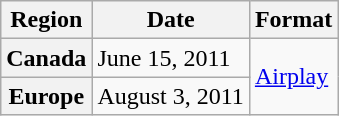<table class="wikitable plainrowheaders">
<tr>
<th scope="col">Region</th>
<th scope="col">Date</th>
<th scope="col">Format</th>
</tr>
<tr>
<th scope="row">Canada</th>
<td>June 15, 2011</td>
<td rowspan="2"><a href='#'>Airplay</a></td>
</tr>
<tr>
<th scope="row">Europe</th>
<td>August 3, 2011</td>
</tr>
</table>
